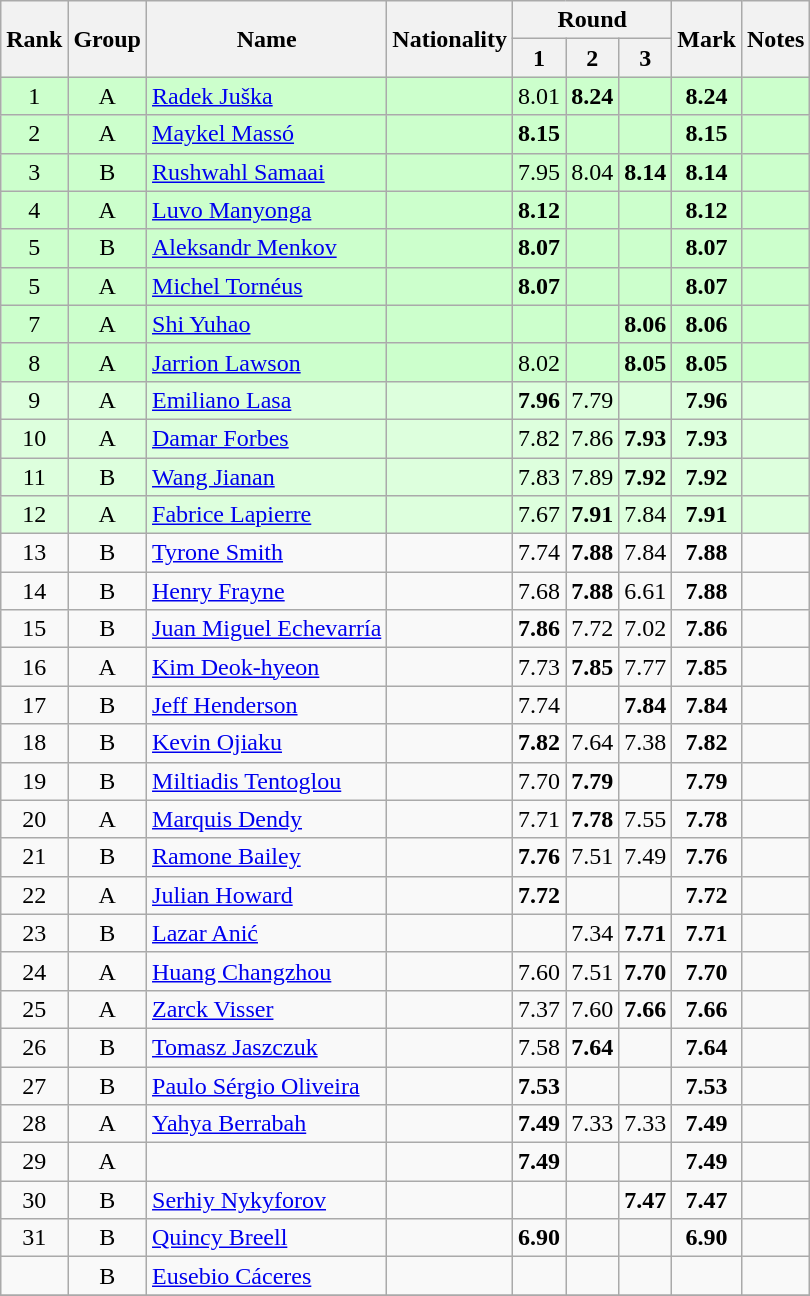<table class="wikitable sortable" style="text-align:center">
<tr>
<th rowspan=2>Rank</th>
<th rowspan=2>Group</th>
<th rowspan=2>Name</th>
<th rowspan=2>Nationality</th>
<th colspan=3>Round</th>
<th rowspan=2>Mark</th>
<th rowspan=2>Notes</th>
</tr>
<tr>
<th>1</th>
<th>2</th>
<th>3</th>
</tr>
<tr bgcolor=ccffcc>
<td>1</td>
<td>A</td>
<td align=left><a href='#'>Radek Juška</a></td>
<td align=left></td>
<td>8.01</td>
<td><strong>8.24</strong></td>
<td></td>
<td><strong>8.24</strong></td>
<td></td>
</tr>
<tr bgcolor=ccffcc>
<td>2</td>
<td>A</td>
<td align=left><a href='#'>Maykel Massó</a></td>
<td align=left></td>
<td><strong>8.15</strong></td>
<td></td>
<td></td>
<td><strong>8.15</strong></td>
<td></td>
</tr>
<tr bgcolor=ccffcc>
<td>3</td>
<td>B</td>
<td align=left><a href='#'>Rushwahl Samaai</a></td>
<td align=left></td>
<td>7.95</td>
<td>8.04</td>
<td><strong>8.14</strong></td>
<td><strong>8.14</strong></td>
<td></td>
</tr>
<tr bgcolor=ccffcc>
<td>4</td>
<td>A</td>
<td align=left><a href='#'>Luvo Manyonga</a></td>
<td align=left></td>
<td><strong>8.12</strong></td>
<td></td>
<td></td>
<td><strong>8.12</strong></td>
<td></td>
</tr>
<tr bgcolor=ccffcc>
<td>5</td>
<td>B</td>
<td align=left><a href='#'>Aleksandr Menkov</a></td>
<td align=left></td>
<td><strong>8.07</strong></td>
<td></td>
<td></td>
<td><strong>8.07</strong></td>
<td></td>
</tr>
<tr bgcolor=ccffcc>
<td>5</td>
<td>A</td>
<td align=left><a href='#'>Michel Tornéus</a></td>
<td align=left></td>
<td><strong>8.07</strong></td>
<td></td>
<td></td>
<td><strong>8.07</strong></td>
<td></td>
</tr>
<tr bgcolor=ccffcc>
<td>7</td>
<td>A</td>
<td align=left><a href='#'>Shi Yuhao</a></td>
<td align=left></td>
<td></td>
<td></td>
<td><strong>8.06</strong></td>
<td><strong>8.06</strong></td>
<td></td>
</tr>
<tr bgcolor=ccffcc>
<td>8</td>
<td>A</td>
<td align=left><a href='#'>Jarrion Lawson</a></td>
<td align=left></td>
<td>8.02</td>
<td></td>
<td><strong>8.05</strong></td>
<td><strong>8.05</strong></td>
<td></td>
</tr>
<tr bgcolor=ddffdd>
<td>9</td>
<td>A</td>
<td align=left><a href='#'>Emiliano Lasa</a></td>
<td align=left></td>
<td><strong>7.96</strong></td>
<td>7.79</td>
<td></td>
<td><strong>7.96</strong></td>
<td></td>
</tr>
<tr bgcolor=ddffdd>
<td>10</td>
<td>A</td>
<td align=left><a href='#'>Damar Forbes</a></td>
<td align=left></td>
<td>7.82</td>
<td>7.86</td>
<td><strong>7.93</strong></td>
<td><strong>7.93</strong></td>
<td></td>
</tr>
<tr bgcolor=ddffdd>
<td>11</td>
<td>B</td>
<td align=left><a href='#'>Wang Jianan</a></td>
<td align=left></td>
<td>7.83</td>
<td>7.89</td>
<td><strong>7.92</strong></td>
<td><strong>7.92</strong></td>
<td></td>
</tr>
<tr bgcolor=ddffdd>
<td>12</td>
<td>A</td>
<td align=left><a href='#'>Fabrice Lapierre</a></td>
<td align=left></td>
<td>7.67</td>
<td><strong>7.91</strong></td>
<td>7.84</td>
<td><strong>7.91</strong></td>
<td></td>
</tr>
<tr>
<td>13</td>
<td>B</td>
<td align=left><a href='#'>Tyrone Smith</a></td>
<td align=left></td>
<td>7.74</td>
<td><strong>7.88</strong></td>
<td>7.84</td>
<td><strong>7.88</strong></td>
<td></td>
</tr>
<tr>
<td>14</td>
<td>B</td>
<td align=left><a href='#'>Henry Frayne</a></td>
<td align=left></td>
<td>7.68</td>
<td><strong>7.88</strong></td>
<td>6.61</td>
<td><strong>7.88</strong></td>
<td></td>
</tr>
<tr>
<td>15</td>
<td>B</td>
<td align=left><a href='#'>Juan Miguel Echevarría</a></td>
<td align=left></td>
<td><strong>7.86</strong></td>
<td>7.72</td>
<td>7.02</td>
<td><strong>7.86</strong></td>
<td></td>
</tr>
<tr>
<td>16</td>
<td>A</td>
<td align=left><a href='#'>Kim Deok-hyeon</a></td>
<td align=left></td>
<td>7.73</td>
<td><strong>7.85</strong></td>
<td>7.77</td>
<td><strong>7.85</strong></td>
<td></td>
</tr>
<tr>
<td>17</td>
<td>B</td>
<td align=left><a href='#'>Jeff Henderson</a></td>
<td align=left></td>
<td>7.74</td>
<td></td>
<td><strong>7.84</strong></td>
<td><strong>7.84</strong></td>
<td></td>
</tr>
<tr>
<td>18</td>
<td>B</td>
<td align=left><a href='#'>Kevin Ojiaku</a></td>
<td align=left></td>
<td><strong>7.82</strong></td>
<td>7.64</td>
<td>7.38</td>
<td><strong>7.82</strong></td>
<td></td>
</tr>
<tr>
<td>19</td>
<td>B</td>
<td align=left><a href='#'>Miltiadis Tentoglou</a></td>
<td align=left></td>
<td>7.70</td>
<td><strong>7.79</strong></td>
<td></td>
<td><strong>7.79</strong></td>
<td></td>
</tr>
<tr>
<td>20</td>
<td>A</td>
<td align=left><a href='#'>Marquis Dendy</a></td>
<td align=left></td>
<td>7.71</td>
<td><strong>7.78</strong></td>
<td>7.55</td>
<td><strong>7.78</strong></td>
<td></td>
</tr>
<tr>
<td>21</td>
<td>B</td>
<td align=left><a href='#'>Ramone Bailey</a></td>
<td align=left></td>
<td><strong>7.76</strong></td>
<td>7.51</td>
<td>7.49</td>
<td><strong>7.76</strong></td>
<td></td>
</tr>
<tr>
<td>22</td>
<td>A</td>
<td align=left><a href='#'>Julian Howard</a></td>
<td align=left></td>
<td><strong>7.72</strong></td>
<td></td>
<td></td>
<td><strong>7.72</strong></td>
<td></td>
</tr>
<tr>
<td>23</td>
<td>B</td>
<td align=left><a href='#'>Lazar Anić</a></td>
<td align=left></td>
<td></td>
<td>7.34</td>
<td><strong>7.71</strong></td>
<td><strong>7.71</strong></td>
<td></td>
</tr>
<tr>
<td>24</td>
<td>A</td>
<td align=left><a href='#'>Huang Changzhou</a></td>
<td align=left></td>
<td>7.60</td>
<td>7.51</td>
<td><strong>7.70</strong></td>
<td><strong>7.70</strong></td>
<td></td>
</tr>
<tr>
<td>25</td>
<td>A</td>
<td align=left><a href='#'>Zarck Visser</a></td>
<td align=left></td>
<td>7.37</td>
<td>7.60</td>
<td><strong>7.66</strong></td>
<td><strong>7.66</strong></td>
<td></td>
</tr>
<tr>
<td>26</td>
<td>B</td>
<td align=left><a href='#'>Tomasz Jaszczuk</a></td>
<td align=left></td>
<td>7.58</td>
<td><strong>7.64</strong></td>
<td></td>
<td><strong>7.64</strong></td>
<td></td>
</tr>
<tr>
<td>27</td>
<td>B</td>
<td align=left><a href='#'>Paulo Sérgio Oliveira</a></td>
<td align=left></td>
<td><strong>7.53</strong></td>
<td></td>
<td></td>
<td><strong>7.53</strong></td>
<td></td>
</tr>
<tr>
<td>28</td>
<td>A</td>
<td align=left><a href='#'>Yahya Berrabah</a></td>
<td align=left></td>
<td><strong>7.49</strong></td>
<td>7.33</td>
<td>7.33</td>
<td><strong>7.49</strong></td>
<td></td>
</tr>
<tr>
<td>29</td>
<td>A</td>
<td align=left></td>
<td align=left></td>
<td><strong>7.49</strong></td>
<td></td>
<td></td>
<td><strong>7.49</strong></td>
<td></td>
</tr>
<tr>
<td>30</td>
<td>B</td>
<td align=left><a href='#'>Serhiy Nykyforov</a></td>
<td align=left></td>
<td></td>
<td></td>
<td><strong>7.47</strong></td>
<td><strong>7.47</strong></td>
<td></td>
</tr>
<tr>
<td>31</td>
<td>B</td>
<td align=left><a href='#'>Quincy Breell</a></td>
<td align=left></td>
<td><strong>6.90</strong></td>
<td></td>
<td></td>
<td><strong>6.90</strong></td>
<td></td>
</tr>
<tr>
<td></td>
<td>B</td>
<td align=left><a href='#'>Eusebio Cáceres</a></td>
<td align=left></td>
<td></td>
<td></td>
<td></td>
<td><strong> </strong></td>
<td></td>
</tr>
<tr>
</tr>
</table>
